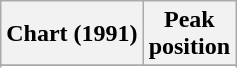<table class="wikitable sortable plainrowheaders" style="text-align:center">
<tr>
<th scope="col">Chart (1991)</th>
<th scope="col">Peak<br>position</th>
</tr>
<tr>
</tr>
<tr>
</tr>
</table>
